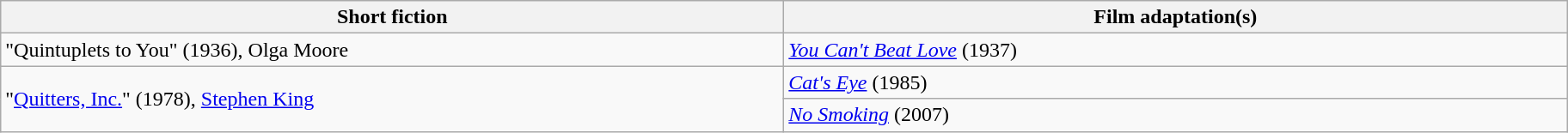<table class="wikitable">
<tr>
<th width="600">Short fiction</th>
<th width="600">Film adaptation(s)</th>
</tr>
<tr>
<td>"Quintuplets to You" (1936), Olga Moore</td>
<td><em><a href='#'>You Can't Beat Love</a></em> (1937)</td>
</tr>
<tr>
<td rowspan="2">"<a href='#'>Quitters, Inc.</a>" (1978), <a href='#'>Stephen King</a></td>
<td><em><a href='#'>Cat's Eye</a></em> (1985)</td>
</tr>
<tr>
<td><em><a href='#'>No Smoking</a></em> (2007)</td>
</tr>
</table>
